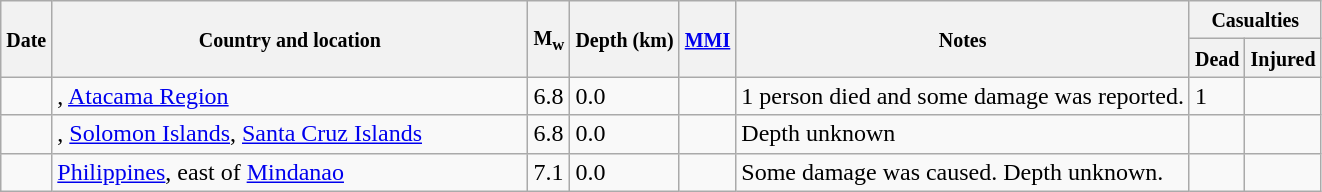<table class="wikitable sortable sort-under" style="border:1px black; margin-left:1em;">
<tr>
<th rowspan="2"><small>Date</small></th>
<th rowspan="2" style="width: 310px"><small>Country and location</small></th>
<th rowspan="2"><small>M<sub>w</sub></small></th>
<th rowspan="2"><small>Depth (km)</small></th>
<th rowspan="2"><small><a href='#'>MMI</a></small></th>
<th rowspan="2" class="unsortable"><small>Notes</small></th>
<th colspan="2"><small>Casualties</small></th>
</tr>
<tr>
<th><small>Dead</small></th>
<th><small>Injured</small></th>
</tr>
<tr>
<td></td>
<td>, <a href='#'>Atacama Region</a></td>
<td>6.8</td>
<td>0.0</td>
<td></td>
<td>1 person died and some damage was reported.</td>
<td>1</td>
<td></td>
</tr>
<tr>
<td></td>
<td>, <a href='#'>Solomon Islands</a>, <a href='#'>Santa Cruz Islands</a></td>
<td>6.8</td>
<td>0.0</td>
<td></td>
<td>Depth unknown</td>
<td></td>
<td></td>
</tr>
<tr>
<td></td>
<td> <a href='#'>Philippines</a>, east of <a href='#'>Mindanao</a></td>
<td>7.1</td>
<td>0.0</td>
<td></td>
<td>Some damage was caused. Depth unknown.</td>
<td></td>
<td></td>
</tr>
</table>
